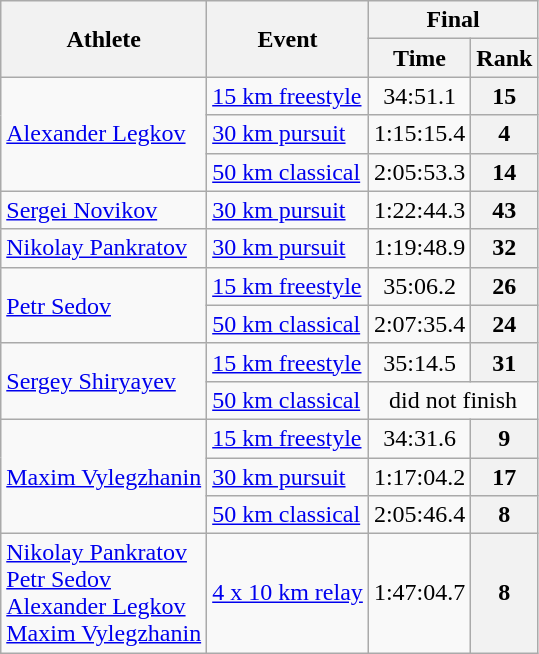<table class="wikitable">
<tr>
<th rowspan="2">Athlete</th>
<th rowspan="2">Event</th>
<th colspan="2">Final</th>
</tr>
<tr>
<th>Time</th>
<th>Rank</th>
</tr>
<tr>
<td rowspan=3><a href='#'>Alexander Legkov</a></td>
<td><a href='#'>15 km freestyle</a></td>
<td align="center">34:51.1</td>
<th align="center">15</th>
</tr>
<tr>
<td><a href='#'>30 km pursuit</a></td>
<td align="center">1:15:15.4</td>
<th align="center">4</th>
</tr>
<tr>
<td><a href='#'>50 km classical</a></td>
<td align="center">2:05:53.3</td>
<th align="center">14</th>
</tr>
<tr>
<td><a href='#'>Sergei Novikov</a></td>
<td><a href='#'>30 km pursuit</a></td>
<td align="center">1:22:44.3</td>
<th align="center">43</th>
</tr>
<tr>
<td><a href='#'>Nikolay Pankratov</a></td>
<td><a href='#'>30 km pursuit</a></td>
<td align="center">1:19:48.9</td>
<th align="center">32</th>
</tr>
<tr>
<td rowspan=2><a href='#'>Petr Sedov</a></td>
<td><a href='#'>15 km freestyle</a></td>
<td align="center">35:06.2</td>
<th align="center">26</th>
</tr>
<tr>
<td><a href='#'>50 km classical</a></td>
<td align="center">2:07:35.4</td>
<th align="center">24</th>
</tr>
<tr>
<td rowspan=2><a href='#'>Sergey Shiryayev</a></td>
<td><a href='#'>15 km freestyle</a></td>
<td align="center">35:14.5</td>
<th align="center">31</th>
</tr>
<tr>
<td><a href='#'>50 km classical</a></td>
<td align="center" colspan=2>did not finish</td>
</tr>
<tr>
<td rowspan=3><a href='#'>Maxim Vylegzhanin</a></td>
<td><a href='#'>15 km freestyle</a></td>
<td align="center">34:31.6</td>
<th align="center">9</th>
</tr>
<tr>
<td><a href='#'>30 km pursuit</a></td>
<td align="center">1:17:04.2</td>
<th align="center">17</th>
</tr>
<tr>
<td><a href='#'>50 km classical</a></td>
<td align="center">2:05:46.4</td>
<th align="center">8</th>
</tr>
<tr>
<td><a href='#'>Nikolay Pankratov</a><br><a href='#'>Petr Sedov</a><br><a href='#'>Alexander Legkov</a><br><a href='#'>Maxim Vylegzhanin</a></td>
<td><a href='#'>4 x 10 km relay</a></td>
<td align="center">1:47:04.7</td>
<th align="center">8</th>
</tr>
</table>
